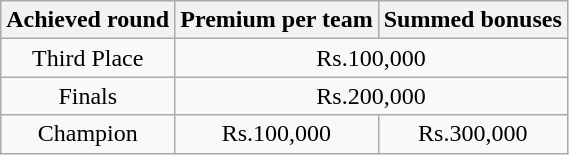<table class="wikitable" style="text-align:center">
<tr>
<th>Achieved round</th>
<th>Premium per team</th>
<th>Summed bonuses</th>
</tr>
<tr>
<td>Third Place</td>
<td colspan="2">Rs.100,000</td>
</tr>
<tr>
<td>Finals</td>
<td colspan="2">Rs.200,000</td>
</tr>
<tr>
<td>Champion</td>
<td>Rs.100,000</td>
<td>Rs.300,000</td>
</tr>
</table>
